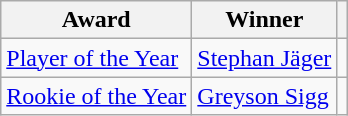<table class="wikitable">
<tr>
<th>Award</th>
<th>Winner</th>
<th></th>
</tr>
<tr>
<td><a href='#'>Player of the Year</a></td>
<td> <a href='#'>Stephan Jäger</a></td>
<td></td>
</tr>
<tr>
<td><a href='#'>Rookie of the Year</a></td>
<td> <a href='#'>Greyson Sigg</a></td>
<td></td>
</tr>
</table>
